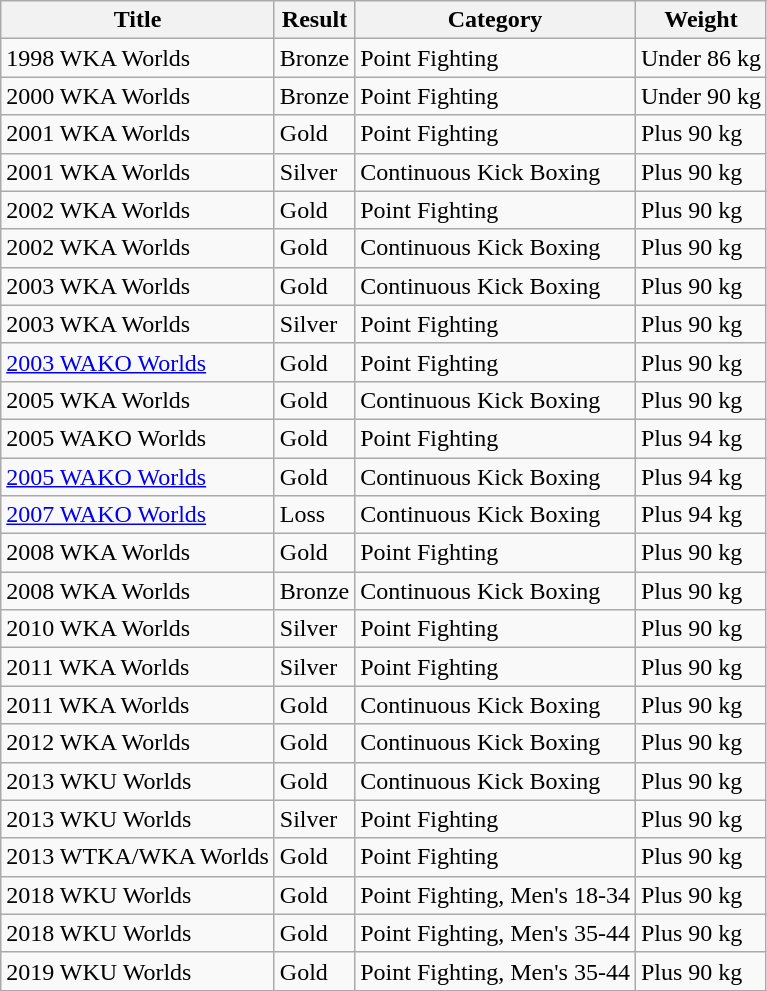<table class="wikitable">
<tr>
<th>Title</th>
<th>Result</th>
<th>Category</th>
<th>Weight</th>
</tr>
<tr>
<td>1998 WKA Worlds</td>
<td>Bronze</td>
<td>Point Fighting</td>
<td>Under 86 kg</td>
</tr>
<tr>
<td>2000 WKA Worlds</td>
<td>Bronze</td>
<td>Point Fighting</td>
<td>Under 90 kg</td>
</tr>
<tr>
<td>2001 WKA Worlds</td>
<td>Gold</td>
<td>Point Fighting</td>
<td>Plus 90 kg</td>
</tr>
<tr>
<td>2001 WKA Worlds</td>
<td>Silver</td>
<td>Continuous Kick Boxing</td>
<td>Plus 90 kg</td>
</tr>
<tr>
<td>2002 WKA Worlds</td>
<td>Gold</td>
<td>Point Fighting</td>
<td>Plus 90 kg</td>
</tr>
<tr>
<td>2002 WKA Worlds</td>
<td>Gold</td>
<td>Continuous Kick Boxing</td>
<td>Plus 90 kg</td>
</tr>
<tr>
<td>2003 WKA Worlds</td>
<td>Gold</td>
<td>Continuous Kick Boxing</td>
<td>Plus 90 kg</td>
</tr>
<tr>
<td>2003 WKA Worlds</td>
<td>Silver</td>
<td>Point Fighting</td>
<td>Plus 90 kg</td>
</tr>
<tr>
<td><a href='#'>2003 WAKO Worlds</a></td>
<td>Gold</td>
<td>Point Fighting</td>
<td>Plus 90 kg</td>
</tr>
<tr>
<td>2005 WKA Worlds</td>
<td>Gold</td>
<td>Continuous Kick Boxing</td>
<td>Plus 90 kg</td>
</tr>
<tr>
<td>2005 WAKO Worlds</td>
<td>Gold</td>
<td>Point Fighting</td>
<td>Plus 94 kg</td>
</tr>
<tr>
<td><a href='#'>2005 WAKO Worlds</a></td>
<td>Gold</td>
<td>Continuous Kick Boxing</td>
<td>Plus 94 kg</td>
</tr>
<tr>
<td><a href='#'>2007 WAKO Worlds</a></td>
<td>Loss</td>
<td>Continuous Kick Boxing</td>
<td>Plus 94 kg</td>
</tr>
<tr>
<td>2008 WKA Worlds</td>
<td>Gold</td>
<td>Point Fighting</td>
<td>Plus 90 kg</td>
</tr>
<tr>
<td>2008 WKA Worlds</td>
<td>Bronze</td>
<td>Continuous Kick Boxing</td>
<td>Plus 90 kg</td>
</tr>
<tr>
<td>2010 WKA Worlds</td>
<td>Silver</td>
<td>Point Fighting</td>
<td>Plus 90 kg</td>
</tr>
<tr>
<td>2011 WKA Worlds</td>
<td>Silver</td>
<td>Point Fighting</td>
<td>Plus 90 kg</td>
</tr>
<tr>
<td>2011 WKA Worlds</td>
<td>Gold</td>
<td>Continuous Kick Boxing</td>
<td>Plus 90 kg</td>
</tr>
<tr>
<td>2012 WKA Worlds</td>
<td>Gold</td>
<td>Continuous Kick Boxing</td>
<td>Plus 90 kg</td>
</tr>
<tr>
<td>2013 WKU Worlds</td>
<td>Gold</td>
<td>Continuous Kick Boxing</td>
<td>Plus 90 kg</td>
</tr>
<tr>
<td>2013 WKU Worlds</td>
<td>Silver</td>
<td>Point Fighting</td>
<td>Plus 90 kg</td>
</tr>
<tr>
<td>2013 WTKA/WKA Worlds</td>
<td>Gold</td>
<td>Point Fighting</td>
<td>Plus 90 kg</td>
</tr>
<tr>
<td>2018 WKU Worlds</td>
<td>Gold</td>
<td>Point Fighting, Men's 18-34</td>
<td>Plus 90 kg</td>
</tr>
<tr>
<td>2018 WKU Worlds</td>
<td>Gold</td>
<td>Point Fighting, Men's 35-44</td>
<td>Plus 90 kg</td>
</tr>
<tr>
<td>2019 WKU Worlds</td>
<td>Gold</td>
<td>Point Fighting, Men's 35-44</td>
<td>Plus 90 kg</td>
</tr>
</table>
